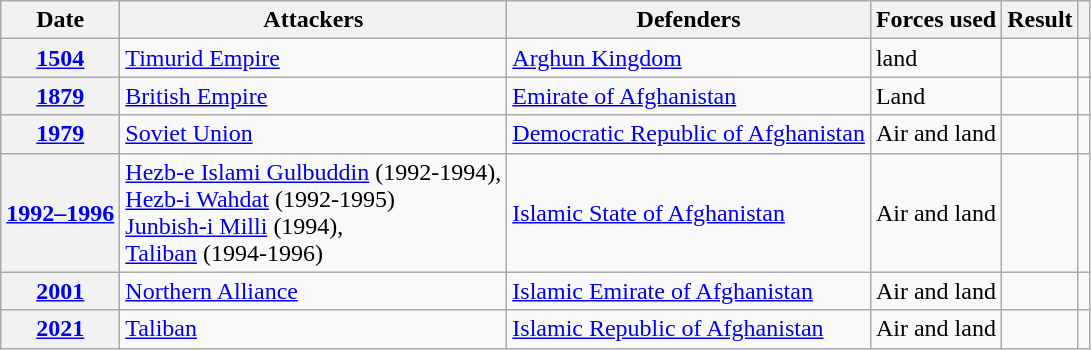<table class="wikitable sortable">
<tr>
<th scope="col" data-sort-type="number">Date</th>
<th scope="col">Attackers</th>
<th scope="col">Defenders</th>
<th scope="col">Forces used</th>
<th scope="col">Result</th>
<th scope="col" class="unsortable"></th>
</tr>
<tr>
<th><a href='#'>1504</a></th>
<td> <a href='#'>Timurid Empire</a></td>
<td> <a href='#'>Arghun Kingdom</a></td>
<td>land</td>
<td></td>
<td></td>
</tr>
<tr>
<th scope="row"><a href='#'>1879</a></th>
<td> <a href='#'>British Empire</a></td>
<td> <a href='#'>Emirate of Afghanistan</a></td>
<td>Land</td>
<td></td>
<td></td>
</tr>
<tr>
<th scope="row"><a href='#'>1979</a></th>
<td> <a href='#'>Soviet Union</a></td>
<td> <a href='#'>Democratic Republic of Afghanistan</a></td>
<td>Air and land</td>
<td></td>
<td></td>
</tr>
<tr>
<th scope="row"><a href='#'>1992–1996</a></th>
<td> <a href='#'>Hezb-e Islami Gulbuddin</a> (1992-1994),<br> <a href='#'>Hezb-i Wahdat</a> (1992-1995)<br> <a href='#'>Junbish-i Milli</a> (1994),<br> <a href='#'>Taliban</a> (1994-1996)</td>
<td> <a href='#'>Islamic State of Afghanistan</a></td>
<td>Air and land</td>
<td></td>
<td></td>
</tr>
<tr>
<th scope="row"><a href='#'>2001</a></th>
<td> <a href='#'>Northern Alliance</a></td>
<td> <a href='#'>Islamic Emirate of Afghanistan</a></td>
<td>Air and land</td>
<td></td>
<td></td>
</tr>
<tr>
<th scope="row"><a href='#'>2021</a></th>
<td> <a href='#'>Taliban</a></td>
<td> <a href='#'>Islamic Republic of Afghanistan</a></td>
<td>Air and land</td>
<td></td>
<td></td>
</tr>
</table>
